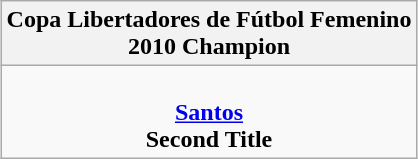<table class="wikitable" style="text-align: center; margin: 0 auto;">
<tr>
<th>Copa Libertadores de Fútbol Femenino<br>2010 Champion</th>
</tr>
<tr>
<td><br><strong><a href='#'>Santos</a></strong><br><strong>Second Title</strong></td>
</tr>
</table>
